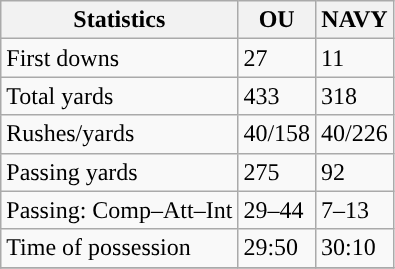<table class="wikitable" style="float: left;">
<tr>
<th>Statistics</th>
<th>OU</th>
<th>NAVY</th>
</tr>
<tr>
<td>First downs</td>
<td>27</td>
<td>11</td>
</tr>
<tr>
<td>Total yards</td>
<td>433</td>
<td>318</td>
</tr>
<tr>
<td>Rushes/yards</td>
<td>40/158</td>
<td>40/226</td>
</tr>
<tr>
<td>Passing yards</td>
<td>275</td>
<td>92</td>
</tr>
<tr>
<td>Passing: Comp–Att–Int</td>
<td>29–44</td>
<td>7–13</td>
</tr>
<tr>
<td>Time of possession</td>
<td>29:50</td>
<td>30:10</td>
</tr>
<tr>
</tr>
</table>
